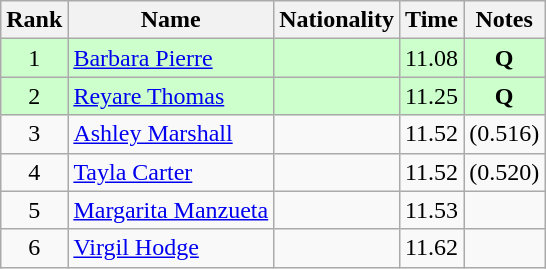<table class="wikitable sortable" style="text-align:center">
<tr>
<th>Rank</th>
<th>Name</th>
<th>Nationality</th>
<th>Time</th>
<th>Notes</th>
</tr>
<tr bgcolor=ccffcc>
<td align=center>1</td>
<td align=left><a href='#'>Barbara Pierre</a></td>
<td align=left></td>
<td>11.08</td>
<td><strong>Q</strong></td>
</tr>
<tr bgcolor=ccffcc>
<td align=center>2</td>
<td align=left><a href='#'>Reyare Thomas</a></td>
<td align=left></td>
<td>11.25</td>
<td><strong>Q</strong></td>
</tr>
<tr>
<td align=center>3</td>
<td align=left><a href='#'>Ashley Marshall</a></td>
<td align=left></td>
<td>11.52</td>
<td>(0.516)</td>
</tr>
<tr>
<td align=center>4</td>
<td align=left><a href='#'>Tayla Carter</a></td>
<td align=left></td>
<td>11.52</td>
<td>(0.520)</td>
</tr>
<tr>
<td align=center>5</td>
<td align=left><a href='#'>Margarita Manzueta</a></td>
<td align=left></td>
<td>11.53</td>
<td></td>
</tr>
<tr>
<td align=center>6</td>
<td align=left><a href='#'>Virgil Hodge</a></td>
<td align=left></td>
<td>11.62</td>
<td></td>
</tr>
</table>
